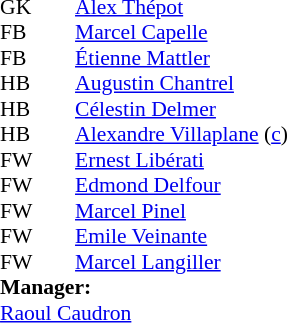<table style="font-size: 90%" cellspacing="0" cellpadding="0" align=center>
<tr>
<th width="25"></th>
<th width="25"></th>
</tr>
<tr>
<td>GK</td>
<td></td>
<td><a href='#'>Alex Thépot</a></td>
</tr>
<tr>
<td>FB</td>
<td></td>
<td><a href='#'>Marcel Capelle</a></td>
</tr>
<tr>
<td>FB</td>
<td></td>
<td><a href='#'>Étienne Mattler</a></td>
</tr>
<tr>
<td>HB</td>
<td></td>
<td><a href='#'>Augustin Chantrel</a></td>
</tr>
<tr>
<td>HB</td>
<td></td>
<td><a href='#'>Célestin Delmer</a></td>
</tr>
<tr>
<td>HB</td>
<td></td>
<td><a href='#'>Alexandre Villaplane</a> (<a href='#'>c</a>)</td>
</tr>
<tr>
<td>FW</td>
<td></td>
<td><a href='#'>Ernest Libérati</a></td>
</tr>
<tr>
<td>FW</td>
<td></td>
<td><a href='#'>Edmond Delfour</a></td>
</tr>
<tr>
<td>FW</td>
<td></td>
<td><a href='#'>Marcel Pinel</a></td>
</tr>
<tr>
<td>FW</td>
<td></td>
<td><a href='#'>Emile Veinante</a></td>
</tr>
<tr>
<td>FW</td>
<td></td>
<td><a href='#'>Marcel Langiller</a></td>
</tr>
<tr>
<td colspan=3><strong>Manager:</strong></td>
</tr>
<tr>
<td colspan=4><a href='#'>Raoul Caudron</a></td>
</tr>
</table>
